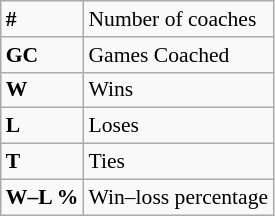<table class="wikitable" style="font-size:90%;">
<tr>
<td><strong>#</strong></td>
<td>Number of coaches</td>
</tr>
<tr>
<td><strong>GC</strong></td>
<td>Games Coached</td>
</tr>
<tr>
<td><strong>W</strong></td>
<td>Wins</td>
</tr>
<tr>
<td><strong>L</strong></td>
<td>Loses</td>
</tr>
<tr>
<td><strong>T</strong></td>
<td>Ties</td>
</tr>
<tr>
<td><strong>W–L %</strong></td>
<td>Win–loss percentage</td>
</tr>
</table>
